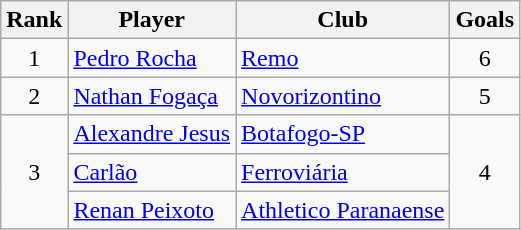<table class="wikitable" style="text-align:left">
<tr>
<th>Rank</th>
<th>Player</th>
<th>Club</th>
<th>Goals</th>
</tr>
<tr>
<td align=center>1</td>
<td> <a href='#'>Pedro Rocha</a></td>
<td><a href='#'>Remo</a></td>
<td align=center>6</td>
</tr>
<tr>
<td align=center>2</td>
<td> <a href='#'>Nathan Fogaça</a></td>
<td><a href='#'>Novorizontino</a></td>
<td align=center>5</td>
</tr>
<tr>
<td align=center rowspan=3>3</td>
<td align=left> <a href='#'>Alexandre Jesus</a></td>
<td><a href='#'>Botafogo-SP</a></td>
<td align=center rowspan=3>4</td>
</tr>
<tr>
<td align=left> <a href='#'>Carlão</a></td>
<td><a href='#'>Ferroviária</a></td>
</tr>
<tr>
<td align=left> <a href='#'>Renan Peixoto</a></td>
<td><a href='#'>Athletico Paranaense</a><br></td>
</tr>
</table>
